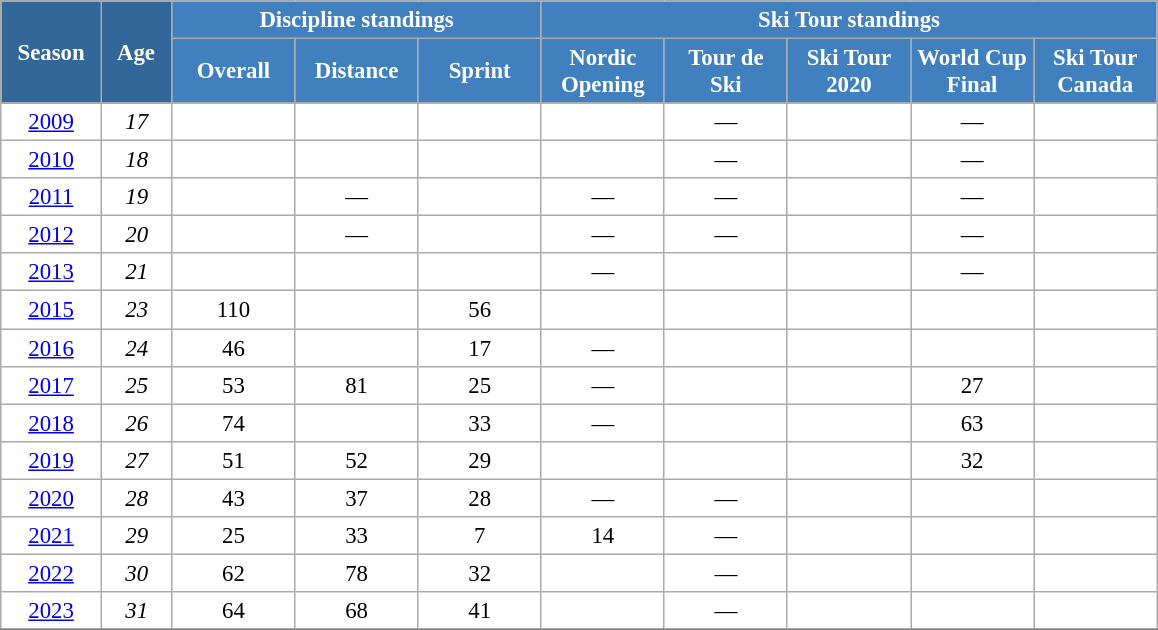<table class="wikitable" style="font-size:95%; text-align:center; border:grey solid 1px; border-collapse:collapse; background:#ffffff;">
<tr>
<th style="background-color:#369; color:white; width:60px;" rowspan="2"> Season </th>
<th style="background-color:#369; color:white; width:40px;" rowspan="2"> Age </th>
<th style="background-color:#4180be; color:white;" colspan="3">Discipline standings</th>
<th style="background-color:#4180be; color:white;" colspan="5">Ski Tour standings</th>
</tr>
<tr>
<th style="background-color:#4180be; color:white; width:75px;">Overall</th>
<th style="background-color:#4180be; color:white; width:75px;">Distance</th>
<th style="background-color:#4180be; color:white; width:75px;">Sprint</th>
<th style="background-color:#4180be; color:white; width:75px;">Nordic<br>Opening</th>
<th style="background-color:#4180be; color:white; width:75px;">Tour de<br>Ski</th>
<th style="background-color:#4180be; color:white; width:75px;">Ski Tour<br>2020</th>
<th style="background-color:#4180be; color:white; width:75px;">World Cup<br>Final</th>
<th style="background-color:#4180be; color:white; width:75px;">Ski Tour<br>Canada</th>
</tr>
<tr>
<td><a href='#'>2009</a></td>
<td><em>17</em></td>
<td></td>
<td></td>
<td></td>
<td></td>
<td>—</td>
<td></td>
<td>—</td>
<td></td>
</tr>
<tr>
<td><a href='#'>2010</a></td>
<td><em>18</em></td>
<td></td>
<td></td>
<td></td>
<td></td>
<td>—</td>
<td></td>
<td>—</td>
<td></td>
</tr>
<tr>
<td><a href='#'>2011</a></td>
<td><em>19</em></td>
<td></td>
<td>—</td>
<td></td>
<td>—</td>
<td>—</td>
<td></td>
<td>—</td>
<td></td>
</tr>
<tr>
<td><a href='#'>2012</a></td>
<td><em>20</em></td>
<td></td>
<td>—</td>
<td></td>
<td>—</td>
<td>—</td>
<td></td>
<td>—</td>
<td></td>
</tr>
<tr>
<td><a href='#'>2013</a></td>
<td><em>21</em></td>
<td></td>
<td></td>
<td></td>
<td>—</td>
<td></td>
<td></td>
<td>—</td>
<td></td>
</tr>
<tr>
<td><a href='#'>2015</a></td>
<td><em>23</em></td>
<td>110</td>
<td></td>
<td>56</td>
<td></td>
<td></td>
<td></td>
<td></td>
<td></td>
</tr>
<tr>
<td><a href='#'>2016</a></td>
<td><em>24</em></td>
<td>46</td>
<td></td>
<td>17</td>
<td>—</td>
<td></td>
<td></td>
<td></td>
<td></td>
</tr>
<tr>
<td><a href='#'>2017</a></td>
<td><em>25</em></td>
<td>53</td>
<td>81</td>
<td>25</td>
<td>—</td>
<td></td>
<td></td>
<td>27</td>
<td></td>
</tr>
<tr>
<td><a href='#'>2018</a></td>
<td><em>26</em></td>
<td>74</td>
<td></td>
<td>33</td>
<td>—</td>
<td></td>
<td></td>
<td>63</td>
<td></td>
</tr>
<tr>
<td><a href='#'>2019</a></td>
<td><em>27</em></td>
<td>51</td>
<td>52</td>
<td>29</td>
<td></td>
<td></td>
<td></td>
<td>32</td>
<td></td>
</tr>
<tr>
<td><a href='#'>2020</a></td>
<td><em>28</em></td>
<td>43</td>
<td>37</td>
<td>28</td>
<td>—</td>
<td>—</td>
<td></td>
<td></td>
<td></td>
</tr>
<tr>
<td><a href='#'>2021</a></td>
<td><em>29</em></td>
<td>25</td>
<td>33</td>
<td>7</td>
<td>14</td>
<td>—</td>
<td></td>
<td></td>
<td></td>
</tr>
<tr>
<td><a href='#'>2022</a></td>
<td><em>30</em></td>
<td>62</td>
<td>78</td>
<td>32</td>
<td></td>
<td>—</td>
<td></td>
<td></td>
<td></td>
</tr>
<tr>
<td><a href='#'>2023</a></td>
<td><em>31</em></td>
<td>64</td>
<td>68</td>
<td>41</td>
<td></td>
<td>—</td>
<td></td>
<td></td>
<td></td>
</tr>
<tr>
</tr>
</table>
